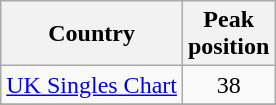<table class="wikitable">
<tr>
<th align="left">Country</th>
<th align="left">Peak<br>position</th>
</tr>
<tr>
<td align="left"><a href='#'>UK Singles Chart</a></td>
<td align="center">38</td>
</tr>
<tr>
</tr>
</table>
